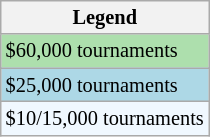<table class=wikitable style=font-size:85%>
<tr>
<th>Legend</th>
</tr>
<tr style="background:#addfad;">
<td>$60,000 tournaments</td>
</tr>
<tr style="background:lightblue;">
<td>$25,000 tournaments</td>
</tr>
<tr style="background:#f0f8ff;">
<td>$10/15,000 tournaments</td>
</tr>
</table>
